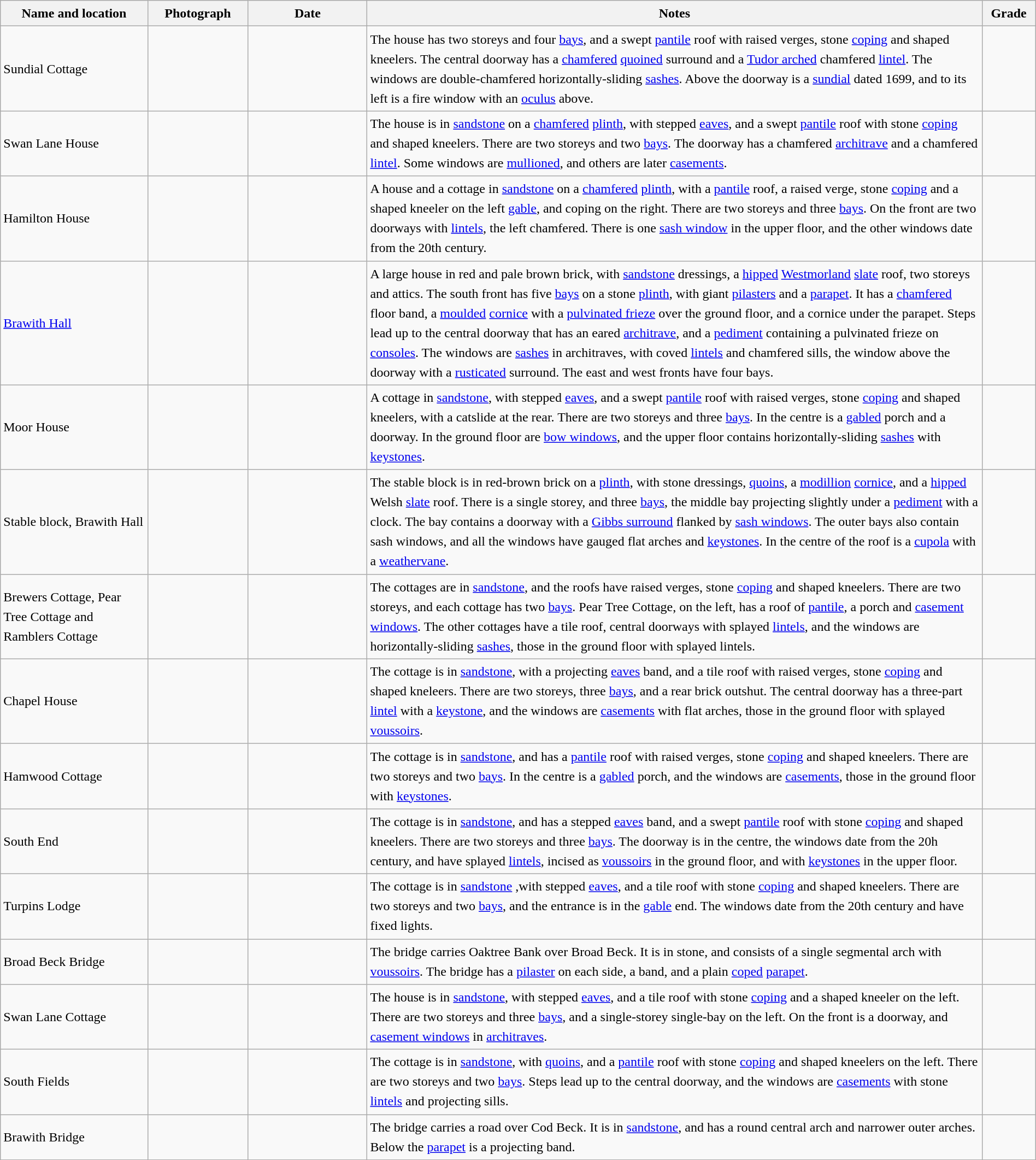<table class="wikitable sortable plainrowheaders" style="width:100%; border:0px; text-align:left; line-height:150%">
<tr>
<th scope="col"  style="width:150px">Name and location</th>
<th scope="col"  style="width:100px" class="unsortable">Photograph</th>
<th scope="col"  style="width:120px">Date</th>
<th scope="col"  style="width:650px" class="unsortable">Notes</th>
<th scope="col"  style="width:50px">Grade</th>
</tr>
<tr>
<td>Sundial Cottage<br><small></small></td>
<td></td>
<td align="center"></td>
<td>The house has two storeys and four <a href='#'>bays</a>, and a swept <a href='#'>pantile</a> roof with raised verges, stone <a href='#'>coping</a> and shaped kneelers. The central doorway has a <a href='#'>chamfered</a> <a href='#'>quoined</a> surround and a <a href='#'>Tudor arched</a> chamfered <a href='#'>lintel</a>. The windows are double-chamfered horizontally-sliding <a href='#'>sashes</a>. Above the doorway is a <a href='#'>sundial</a> dated 1699, and to its left is a fire window with an <a href='#'>oculus</a> above.</td>
<td align="center" ></td>
</tr>
<tr>
<td>Swan Lane House<br><small></small></td>
<td></td>
<td align="center"></td>
<td>The house is in <a href='#'>sandstone</a> on a <a href='#'>chamfered</a> <a href='#'>plinth</a>, with stepped <a href='#'>eaves</a>, and a swept <a href='#'>pantile</a> roof with stone <a href='#'>coping</a> and shaped kneelers. There are two storeys and two <a href='#'>bays</a>. The doorway has a chamfered <a href='#'>architrave</a> and a chamfered <a href='#'>lintel</a>. Some windows are <a href='#'>mullioned</a>, and others are later <a href='#'>casements</a>.</td>
<td align="center" ></td>
</tr>
<tr>
<td>Hamilton House<br><small></small></td>
<td></td>
<td align="center"></td>
<td>A house and a cottage in <a href='#'>sandstone</a> on a <a href='#'>chamfered</a> <a href='#'>plinth</a>, with a <a href='#'>pantile</a> roof, a raised verge, stone <a href='#'>coping</a> and a shaped kneeler on the left <a href='#'>gable</a>, and coping on the right. There are two storeys and three <a href='#'>bays</a>. On the front are two doorways with <a href='#'>lintels</a>, the left chamfered. There is one <a href='#'>sash window</a> in the upper floor, and the other windows date from the 20th century.</td>
<td align="center" ></td>
</tr>
<tr>
<td><a href='#'>Brawith Hall</a><br><small></small></td>
<td></td>
<td align="center"></td>
<td>A large house in red and pale brown brick, with <a href='#'>sandstone</a> dressings, a <a href='#'>hipped</a> <a href='#'>Westmorland</a> <a href='#'>slate</a> roof, two storeys and attics. The south front has five <a href='#'>bays</a> on a stone <a href='#'>plinth</a>, with giant <a href='#'>pilasters</a> and a <a href='#'>parapet</a>. It has a <a href='#'>chamfered</a> floor band, a <a href='#'>moulded</a> <a href='#'>cornice</a> with a <a href='#'>pulvinated frieze</a> over the ground floor, and a cornice under the parapet. Steps lead up to the central doorway that has an eared <a href='#'>architrave</a>, and a <a href='#'>pediment</a> containing a pulvinated frieze on <a href='#'>consoles</a>. The windows are <a href='#'>sashes</a> in architraves, with coved <a href='#'>lintels</a> and chamfered sills, the window above the doorway with a <a href='#'>rusticated</a> surround. The east and west fronts have four bays.</td>
<td align="center" ></td>
</tr>
<tr>
<td>Moor House<br><small></small></td>
<td></td>
<td align="center"></td>
<td>A cottage in <a href='#'>sandstone</a>, with stepped <a href='#'>eaves</a>, and a swept <a href='#'>pantile</a> roof with raised verges, stone <a href='#'>coping</a> and shaped kneelers, with a catslide at the rear. There are two storeys and three <a href='#'>bays</a>. In the centre is a <a href='#'>gabled</a> porch and a doorway. In the ground floor are <a href='#'>bow windows</a>, and the upper floor contains horizontally-sliding <a href='#'>sashes</a> with <a href='#'>keystones</a>.</td>
<td align="center" ></td>
</tr>
<tr>
<td>Stable block, Brawith Hall<br><small></small></td>
<td></td>
<td align="center"></td>
<td>The stable block is in red-brown brick on a <a href='#'>plinth</a>, with stone dressings, <a href='#'>quoins</a>, a <a href='#'>modillion</a> <a href='#'>cornice</a>, and a <a href='#'>hipped</a> Welsh <a href='#'>slate</a> roof. There is a single storey, and three <a href='#'>bays</a>, the middle bay projecting slightly under a <a href='#'>pediment</a> with a clock. The bay contains a doorway with a <a href='#'>Gibbs surround</a> flanked by <a href='#'>sash windows</a>.  The outer bays also contain sash windows, and all the windows have gauged flat arches and <a href='#'>keystones</a>. In the centre of the roof is a <a href='#'>cupola</a> with a <a href='#'>weathervane</a>.</td>
<td align="center" ></td>
</tr>
<tr>
<td>Brewers Cottage, Pear Tree Cottage and Ramblers Cottage<br><small></small></td>
<td></td>
<td align="center"></td>
<td>The cottages are in <a href='#'>sandstone</a>, and the roofs have raised verges, stone <a href='#'>coping</a> and shaped kneelers. There are two storeys, and each cottage has two <a href='#'>bays</a>. Pear Tree Cottage, on the left, has a roof of <a href='#'>pantile</a>, a porch and <a href='#'>casement windows</a>. The other cottages have a tile roof, central doorways with splayed <a href='#'>lintels</a>, and the windows are horizontally-sliding <a href='#'>sashes</a>, those in the ground floor with splayed lintels.</td>
<td align="center" ></td>
</tr>
<tr>
<td>Chapel House<br><small></small></td>
<td></td>
<td align="center"></td>
<td>The cottage is in <a href='#'>sandstone</a>, with a projecting <a href='#'>eaves</a> band, and a tile roof with raised verges, stone <a href='#'>coping</a> and shaped kneleers.  There are two storeys, three <a href='#'>bays</a>, and a rear brick outshut. The central doorway has a three-part <a href='#'>lintel</a> with a <a href='#'>keystone</a>, and the windows are <a href='#'>casements</a> with flat arches, those in the ground floor with splayed <a href='#'>voussoirs</a>.</td>
<td align="center" ></td>
</tr>
<tr>
<td>Hamwood Cottage<br><small></small></td>
<td></td>
<td align="center"></td>
<td>The cottage is in <a href='#'>sandstone</a>, and has a <a href='#'>pantile</a> roof with raised verges, stone <a href='#'>coping</a> and shaped kneelers. There are two storeys and two <a href='#'>bays</a>. In the centre is a <a href='#'>gabled</a> porch, and the windows are <a href='#'>casements</a>, those in the ground floor with <a href='#'>keystones</a>.</td>
<td align="center" ></td>
</tr>
<tr>
<td>South End<br><small></small></td>
<td></td>
<td align="center"></td>
<td>The cottage is in <a href='#'>sandstone</a>, and has a stepped <a href='#'>eaves</a> band, and a swept <a href='#'>pantile</a> roof with stone <a href='#'>coping</a> and shaped kneelers. There are two storeys and three  <a href='#'>bays</a>. The doorway is in the centre, the windows date from the 20h century, and have splayed <a href='#'>lintels</a>, incised as <a href='#'>voussoirs</a> in the ground floor, and with <a href='#'>keystones</a> in the upper floor.</td>
<td align="center" ></td>
</tr>
<tr>
<td>Turpins Lodge<br><small></small></td>
<td></td>
<td align="center"></td>
<td>The cottage is in <a href='#'>sandstone</a> ,with stepped <a href='#'>eaves</a>, and a tile roof with stone <a href='#'>coping</a> and shaped kneelers. There are two storeys and two <a href='#'>bays</a>, and the entrance is in the <a href='#'>gable</a> end. The windows date from the 20th century and have fixed lights.</td>
<td align="center" ></td>
</tr>
<tr>
<td>Broad Beck Bridge<br><small></small></td>
<td></td>
<td align="center"></td>
<td>The bridge carries Oaktree Bank over Broad Beck. It is in stone, and consists of a single segmental arch with <a href='#'>voussoirs</a>. The bridge has a <a href='#'>pilaster</a> on each side, a band, and a plain <a href='#'>coped</a> <a href='#'>parapet</a>.</td>
<td align="center" ></td>
</tr>
<tr>
<td>Swan Lane Cottage<br><small></small></td>
<td></td>
<td align="center"></td>
<td>The house is in <a href='#'>sandstone</a>, with stepped <a href='#'>eaves</a>, and a tile roof with stone <a href='#'>coping</a> and a shaped kneeler on the left. There are two storeys and three <a href='#'>bays</a>, and a single-storey single-bay on the left. On the front is a doorway, and <a href='#'>casement windows</a> in <a href='#'>architraves</a>.</td>
<td align="center" ></td>
</tr>
<tr>
<td>South Fields<br><small></small></td>
<td></td>
<td align="center"></td>
<td>The cottage is in <a href='#'>sandstone</a>, with <a href='#'>quoins</a>, and a <a href='#'>pantile</a> roof with stone <a href='#'>coping</a> and shaped kneelers on the left. There are two storeys and two <a href='#'>bays</a>. Steps lead up to the central doorway, and the windows are <a href='#'>casements</a> with stone <a href='#'>lintels</a> and projecting sills.</td>
<td align="center" ></td>
</tr>
<tr>
<td>Brawith Bridge<br><small></small></td>
<td></td>
<td align="center"></td>
<td>The bridge carries a road over Cod Beck. It is in <a href='#'>sandstone</a>, and has a round central arch and narrower outer arches. Below the <a href='#'>parapet</a> is a projecting band.</td>
<td align="center" ></td>
</tr>
<tr>
</tr>
</table>
